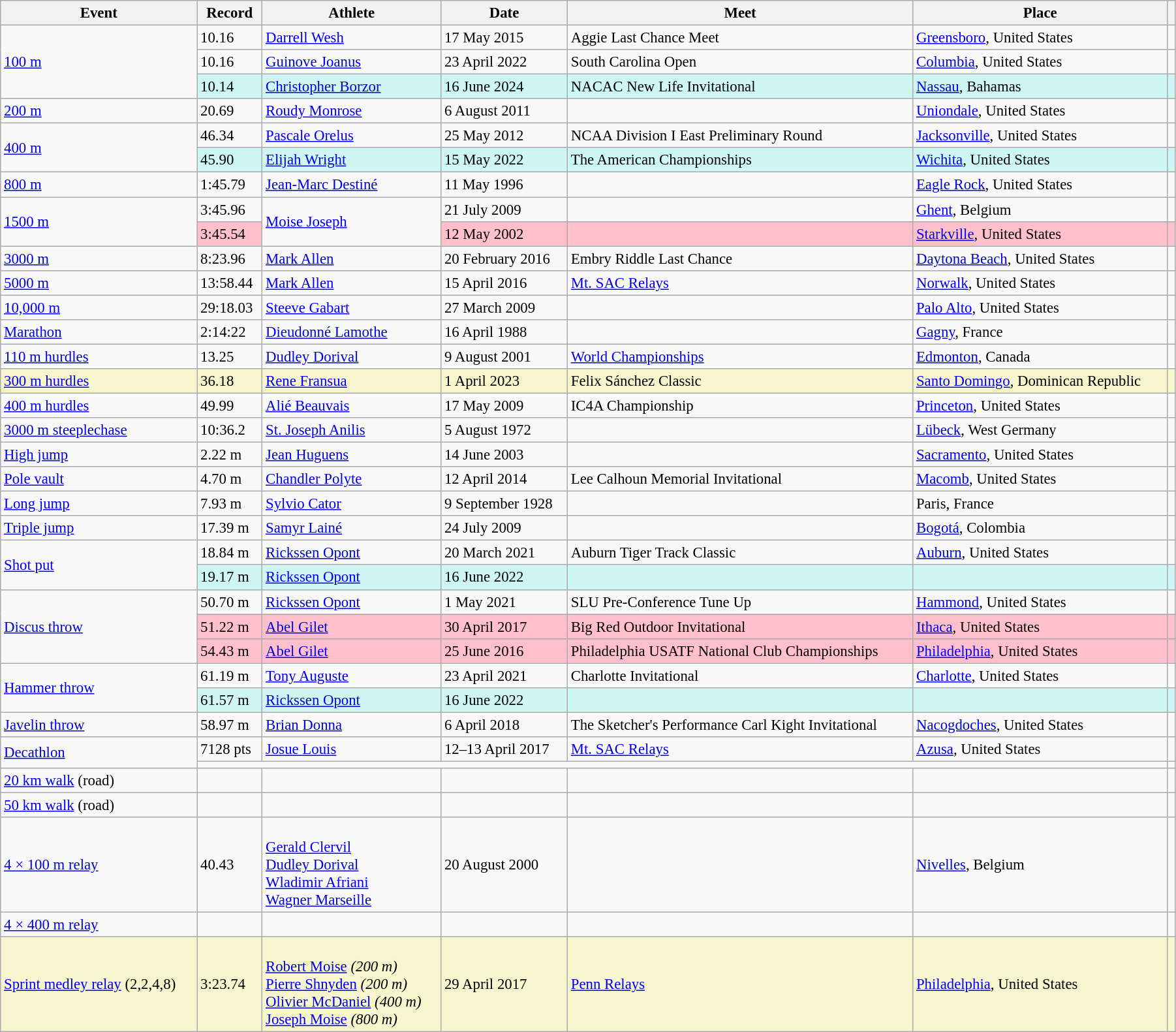<table class="wikitable" style="font-size:95%; width: 95%;">
<tr>
<th>Event</th>
<th>Record</th>
<th>Athlete</th>
<th>Date</th>
<th>Meet</th>
<th>Place</th>
<th></th>
</tr>
<tr>
<td rowspan=3><a href='#'>100 m</a></td>
<td>10.16 </td>
<td><a href='#'>Darrell Wesh</a></td>
<td>17 May 2015</td>
<td>Aggie Last Chance Meet</td>
<td><a href='#'>Greensboro</a>, United States</td>
<td></td>
</tr>
<tr>
<td>10.16 </td>
<td><a href='#'>Guinove Joanus</a></td>
<td>23 April 2022</td>
<td>South Carolina Open</td>
<td><a href='#'>Columbia</a>, United States</td>
<td></td>
</tr>
<tr bgcolor=#CEF6F5>
<td>10.14 </td>
<td><a href='#'>Christopher Borzor</a></td>
<td>16 June 2024</td>
<td>NACAC New Life Invitational</td>
<td><a href='#'>Nassau</a>, Bahamas</td>
<td></td>
</tr>
<tr>
<td><a href='#'>200 m</a></td>
<td>20.69 </td>
<td><a href='#'>Roudy Monrose</a></td>
<td>6 August 2011</td>
<td></td>
<td><a href='#'>Uniondale</a>, United States</td>
<td></td>
</tr>
<tr>
<td rowspan=2><a href='#'>400 m</a></td>
<td>46.34</td>
<td><a href='#'>Pascale Orelus</a></td>
<td>25 May 2012</td>
<td>NCAA Division I East Preliminary Round</td>
<td><a href='#'>Jacksonville</a>, United States</td>
<td></td>
</tr>
<tr style="background:#cef6f5;">
<td>45.90</td>
<td><a href='#'>Elijah Wright</a></td>
<td>15 May 2022</td>
<td>The American Championships</td>
<td><a href='#'>Wichita</a>, United States</td>
<td></td>
</tr>
<tr>
<td><a href='#'>800 m</a></td>
<td>1:45.79</td>
<td><a href='#'>Jean-Marc Destiné</a></td>
<td>11 May 1996</td>
<td></td>
<td><a href='#'>Eagle Rock</a>, United States</td>
<td></td>
</tr>
<tr>
<td rowspan=2><a href='#'>1500 m</a></td>
<td>3:45.96</td>
<td rowspan=2><a href='#'>Moise Joseph</a></td>
<td>21 July 2009</td>
<td></td>
<td><a href='#'>Ghent</a>, Belgium</td>
<td></td>
</tr>
<tr style="background:pink">
<td>3:45.54</td>
<td>12 May 2002</td>
<td></td>
<td><a href='#'>Starkville</a>, United States</td>
<td></td>
</tr>
<tr>
<td><a href='#'>3000 m</a></td>
<td>8:23.96</td>
<td><a href='#'>Mark Allen</a></td>
<td>20 February 2016</td>
<td>Embry Riddle Last Chance</td>
<td><a href='#'>Daytona Beach</a>, United States</td>
<td></td>
</tr>
<tr>
<td><a href='#'>5000 m</a></td>
<td>13:58.44</td>
<td><a href='#'>Mark Allen</a></td>
<td>15 April 2016</td>
<td><a href='#'>Mt. SAC Relays</a></td>
<td><a href='#'>Norwalk</a>, United States</td>
<td></td>
</tr>
<tr>
<td><a href='#'>10,000 m</a></td>
<td>29:18.03</td>
<td><a href='#'>Steeve Gabart</a></td>
<td>27 March 2009</td>
<td></td>
<td><a href='#'>Palo Alto</a>, United States</td>
<td></td>
</tr>
<tr>
<td><a href='#'>Marathon</a></td>
<td>2:14:22</td>
<td><a href='#'>Dieudonné Lamothe</a></td>
<td>16 April 1988</td>
<td></td>
<td><a href='#'>Gagny</a>, France</td>
<td></td>
</tr>
<tr>
<td><a href='#'>110 m hurdles</a></td>
<td>13.25 </td>
<td><a href='#'>Dudley Dorival</a></td>
<td>9 August 2001</td>
<td><a href='#'>World Championships</a></td>
<td><a href='#'>Edmonton</a>, Canada</td>
<td></td>
</tr>
<tr style="background:#f6F5CE;">
<td><a href='#'>300 m hurdles</a></td>
<td>36.18</td>
<td><a href='#'>Rene Fransua</a></td>
<td>1 April 2023</td>
<td>Felix Sánchez Classic</td>
<td><a href='#'>Santo Domingo</a>, Dominican Republic</td>
<td></td>
</tr>
<tr>
<td><a href='#'>400 m hurdles</a></td>
<td>49.99</td>
<td><a href='#'>Alié Beauvais</a></td>
<td>17 May 2009</td>
<td>IC4A Championship</td>
<td><a href='#'>Princeton</a>, United States</td>
<td></td>
</tr>
<tr>
<td><a href='#'>3000 m steeplechase</a></td>
<td>10:36.2</td>
<td><a href='#'>St. Joseph Anilis</a></td>
<td>5 August 1972</td>
<td></td>
<td><a href='#'>Lübeck</a>, West Germany</td>
<td></td>
</tr>
<tr>
<td><a href='#'>High jump</a></td>
<td>2.22 m</td>
<td><a href='#'>Jean Huguens</a></td>
<td>14 June 2003</td>
<td></td>
<td><a href='#'>Sacramento</a>, United States</td>
<td></td>
</tr>
<tr>
<td><a href='#'>Pole vault</a></td>
<td>4.70 m</td>
<td><a href='#'>Chandler Polyte</a></td>
<td>12 April 2014</td>
<td>Lee Calhoun Memorial Invitational</td>
<td><a href='#'>Macomb</a>, United States</td>
<td></td>
</tr>
<tr>
<td><a href='#'>Long jump</a></td>
<td>7.93 m</td>
<td><a href='#'>Sylvio Cator</a></td>
<td>9 September 1928</td>
<td></td>
<td>Paris, France</td>
<td></td>
</tr>
<tr>
<td><a href='#'>Triple jump</a></td>
<td>17.39 m  </td>
<td><a href='#'>Samyr Lainé</a></td>
<td>24 July 2009</td>
<td></td>
<td><a href='#'>Bogotá</a>, Colombia</td>
<td></td>
</tr>
<tr>
<td rowspan=2><a href='#'>Shot put</a></td>
<td>18.84 m</td>
<td><a href='#'>Rickssen Opont</a></td>
<td>20 March 2021</td>
<td>Auburn Tiger Track Classic</td>
<td><a href='#'>Auburn</a>, United States</td>
<td></td>
</tr>
<tr style="background:#cef6f5;">
<td>19.17 m</td>
<td><a href='#'>Rickssen Opont</a></td>
<td>16 June 2022</td>
<td></td>
<td></td>
<td></td>
</tr>
<tr>
<td rowspan=3><a href='#'>Discus throw</a></td>
<td>50.70 m</td>
<td><a href='#'>Rickssen Opont</a></td>
<td>1 May 2021</td>
<td>SLU Pre-Conference Tune Up</td>
<td><a href='#'>Hammond</a>, United States</td>
<td></td>
</tr>
<tr style="background:pink">
<td>51.22 m</td>
<td><a href='#'>Abel Gilet</a></td>
<td>30 April 2017</td>
<td>Big Red Outdoor Invitational</td>
<td><a href='#'>Ithaca</a>, United States</td>
<td></td>
</tr>
<tr style="background:pink">
<td>54.43 m</td>
<td><a href='#'>Abel Gilet</a></td>
<td>25 June 2016</td>
<td>Philadelphia USATF National Club Championships</td>
<td><a href='#'>Philadelphia</a>, United States</td>
<td></td>
</tr>
<tr>
<td rowspan=2><a href='#'>Hammer throw</a></td>
<td>61.19 m</td>
<td><a href='#'>Tony Auguste</a></td>
<td>23 April 2021</td>
<td>Charlotte Invitational</td>
<td><a href='#'>Charlotte</a>, United States</td>
<td></td>
</tr>
<tr style="background:#cef6f5;">
<td>61.57 m</td>
<td><a href='#'>Rickssen Opont</a></td>
<td>16 June 2022</td>
<td></td>
<td></td>
<td></td>
</tr>
<tr>
<td><a href='#'>Javelin throw</a></td>
<td>58.97 m </td>
<td><a href='#'>Brian Donna</a></td>
<td>6 April 2018</td>
<td>The Sketcher's Performance Carl Kight Invitational</td>
<td><a href='#'>Nacogdoches</a>, United States</td>
<td></td>
</tr>
<tr>
<td rowspan=2><a href='#'>Decathlon</a></td>
<td>7128 pts</td>
<td><a href='#'>Josue Louis</a></td>
<td>12–13 April 2017</td>
<td><a href='#'>Mt. SAC Relays</a></td>
<td><a href='#'>Azusa</a>, United States</td>
<td></td>
</tr>
<tr>
<td colspan=5></td>
<td></td>
</tr>
<tr>
<td><a href='#'>20 km walk</a> (road)</td>
<td></td>
<td></td>
<td></td>
<td></td>
<td></td>
<td></td>
</tr>
<tr>
<td><a href='#'>50 km walk</a> (road)</td>
<td></td>
<td></td>
<td></td>
<td></td>
<td></td>
<td></td>
</tr>
<tr>
<td><a href='#'>4 × 100 m relay</a></td>
<td>40.43</td>
<td><br><a href='#'>Gerald Clervil</a><br><a href='#'>Dudley Dorival</a><br><a href='#'>Wladimir Afriani</a><br><a href='#'>Wagner Marseille</a></td>
<td>20 August 2000</td>
<td></td>
<td><a href='#'>Nivelles</a>, Belgium</td>
<td></td>
</tr>
<tr>
<td><a href='#'>4 × 400 m relay</a></td>
<td></td>
<td></td>
<td></td>
<td></td>
<td></td>
<td></td>
</tr>
<tr style="background:#f6F5CE;">
<td><a href='#'>Sprint medley relay</a> (2,2,4,8)</td>
<td>3:23.74</td>
<td><br><a href='#'>Robert Moise</a> <em>(200 m)</em><br><a href='#'>Pierre Shnyden</a> <em>(200 m)</em><br><a href='#'>Olivier McDaniel</a> <em>(400 m)</em><br><a href='#'>Joseph Moise</a> <em>(800 m)</em></td>
<td>29 April 2017</td>
<td><a href='#'>Penn Relays</a></td>
<td><a href='#'>Philadelphia</a>, United States</td>
<td></td>
</tr>
</table>
